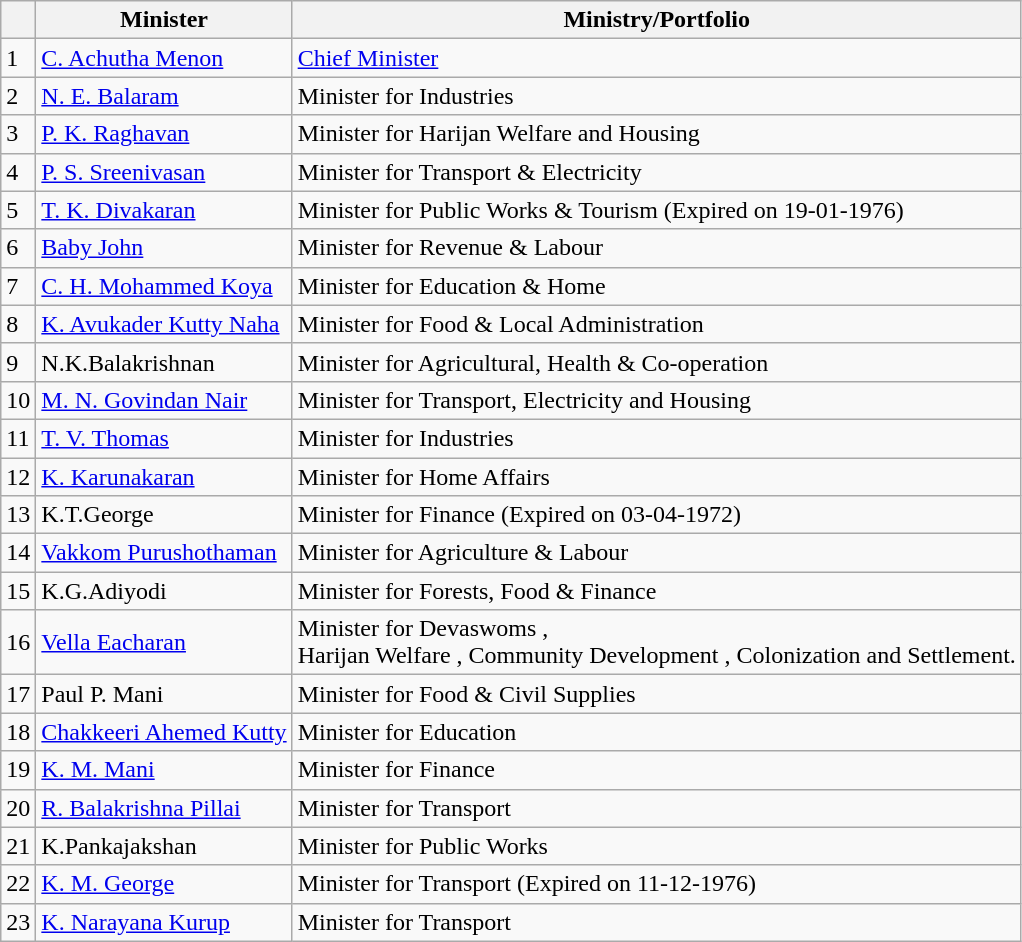<table class="wikitable">
<tr>
<th></th>
<th>Minister</th>
<th>Ministry/Portfolio</th>
</tr>
<tr>
<td>1</td>
<td><a href='#'>C. Achutha Menon</a></td>
<td><a href='#'>Chief Minister</a></td>
</tr>
<tr>
<td>2</td>
<td><a href='#'>N. E. Balaram</a></td>
<td>Minister for Industries</td>
</tr>
<tr>
<td>3</td>
<td><a href='#'>P. K. Raghavan</a></td>
<td>Minister for Harijan Welfare and Housing</td>
</tr>
<tr>
<td>4</td>
<td><a href='#'>P. S. Sreenivasan</a></td>
<td>Minister for Transport & Electricity</td>
</tr>
<tr>
<td>5</td>
<td><a href='#'>T. K. Divakaran</a></td>
<td>Minister for Public Works & Tourism (Expired on 19-01-1976)</td>
</tr>
<tr>
<td>6</td>
<td><a href='#'>Baby John</a></td>
<td>Minister for Revenue & Labour</td>
</tr>
<tr>
<td>7</td>
<td><a href='#'>C. H. Mohammed Koya</a></td>
<td>Minister for Education & Home</td>
</tr>
<tr>
<td>8</td>
<td><a href='#'>K. Avukader Kutty Naha</a></td>
<td>Minister for Food & Local Administration</td>
</tr>
<tr>
<td>9</td>
<td>N.K.Balakrishnan</td>
<td>Minister for Agricultural, Health & Co-operation</td>
</tr>
<tr>
<td>10</td>
<td><a href='#'>M. N. Govindan Nair</a></td>
<td>Minister for Transport, Electricity and Housing</td>
</tr>
<tr>
<td>11</td>
<td><a href='#'>T. V. Thomas</a></td>
<td>Minister for Industries</td>
</tr>
<tr>
<td>12</td>
<td><a href='#'>K. Karunakaran</a></td>
<td>Minister for Home Affairs</td>
</tr>
<tr>
<td>13</td>
<td>K.T.George</td>
<td>Minister for Finance (Expired on 03-04-1972)</td>
</tr>
<tr>
<td>14</td>
<td><a href='#'>Vakkom Purushothaman</a></td>
<td>Minister for Agriculture & Labour</td>
</tr>
<tr>
<td>15</td>
<td>K.G.Adiyodi</td>
<td>Minister for Forests, Food & Finance</td>
</tr>
<tr>
<td>16</td>
<td><a href='#'>Vella Eacharan</a></td>
<td>Minister for Devaswoms ,<br>Harijan Welfare , 
Community Development , Colonization and Settlement.</td>
</tr>
<tr>
<td>17</td>
<td>Paul P. Mani</td>
<td>Minister for Food & Civil Supplies</td>
</tr>
<tr>
<td>18</td>
<td><a href='#'>Chakkeeri Ahemed Kutty</a></td>
<td>Minister for Education</td>
</tr>
<tr>
<td>19</td>
<td><a href='#'>K. M. Mani</a></td>
<td>Minister for Finance</td>
</tr>
<tr>
<td>20</td>
<td><a href='#'>R. Balakrishna Pillai</a></td>
<td>Minister for Transport</td>
</tr>
<tr>
<td>21</td>
<td>K.Pankajakshan</td>
<td>Minister for Public Works</td>
</tr>
<tr>
<td>22</td>
<td><a href='#'>K. M. George</a></td>
<td>Minister for Transport (Expired on 11-12-1976)</td>
</tr>
<tr>
<td>23</td>
<td><a href='#'>K. Narayana Kurup</a></td>
<td>Minister for Transport</td>
</tr>
</table>
